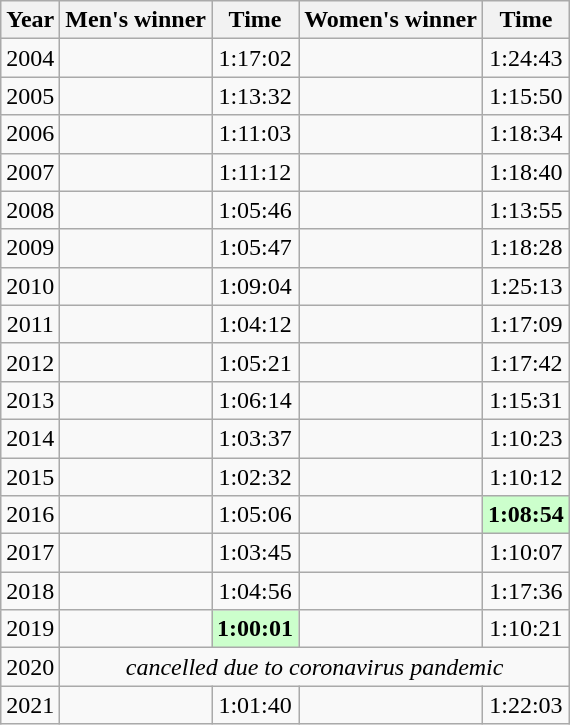<table class="wikitable sortable" style="text-align:center">
<tr>
<th>Year</th>
<th>Men's winner</th>
<th>Time</th>
<th>Women's winner</th>
<th>Time</th>
</tr>
<tr>
<td>2004</td>
<td align="left"></td>
<td>1:17:02</td>
<td align="left"></td>
<td>1:24:43</td>
</tr>
<tr>
<td>2005</td>
<td align="left"></td>
<td>1:13:32</td>
<td align="left"></td>
<td>1:15:50</td>
</tr>
<tr>
<td>2006</td>
<td align="left"></td>
<td>1:11:03</td>
<td align="left"></td>
<td>1:18:34</td>
</tr>
<tr>
<td>2007</td>
<td align="left"></td>
<td>1:11:12</td>
<td align="left"></td>
<td>1:18:40</td>
</tr>
<tr>
<td>2008</td>
<td align="left"></td>
<td>1:05:46</td>
<td align="left"></td>
<td>1:13:55</td>
</tr>
<tr>
<td>2009</td>
<td align="left"></td>
<td>1:05:47</td>
<td align="left"></td>
<td>1:18:28</td>
</tr>
<tr>
<td>2010</td>
<td align="left"></td>
<td>1:09:04</td>
<td align="left"></td>
<td>1:25:13</td>
</tr>
<tr>
<td>2011</td>
<td align="left"></td>
<td>1:04:12</td>
<td align="left"></td>
<td>1:17:09</td>
</tr>
<tr>
<td>2012</td>
<td align="left"></td>
<td>1:05:21</td>
<td align="left"></td>
<td>1:17:42</td>
</tr>
<tr>
<td>2013</td>
<td align="left"></td>
<td>1:06:14</td>
<td align="left"></td>
<td>1:15:31</td>
</tr>
<tr>
<td>2014</td>
<td align="left"></td>
<td>1:03:37</td>
<td align="left"></td>
<td>1:10:23</td>
</tr>
<tr>
<td>2015</td>
<td align="left"></td>
<td>1:02:32</td>
<td align="left"></td>
<td>1:10:12</td>
</tr>
<tr>
<td>2016</td>
<td align="left"></td>
<td>1:05:06</td>
<td align="left"></td>
<td bgcolor="#CCFFCC"><strong>1:08:54</strong></td>
</tr>
<tr>
<td>2017</td>
<td align="left"></td>
<td>1:03:45</td>
<td align="left"></td>
<td>1:10:07</td>
</tr>
<tr>
<td>2018</td>
<td align="left"></td>
<td>1:04:56</td>
<td align="left"></td>
<td>1:17:36</td>
</tr>
<tr>
<td>2019</td>
<td align="left"></td>
<td bgcolor="#CCFFCC"><strong>1:00:01</strong></td>
<td align="left"></td>
<td>1:10:21</td>
</tr>
<tr>
<td>2020</td>
<td colspan="4" align="center" data-sort-value=""><em>cancelled due to coronavirus pandemic</em></td>
</tr>
<tr>
<td>2021</td>
<td align="left"></td>
<td>1:01:40</td>
<td align="left"></td>
<td>1:22:03</td>
</tr>
</table>
